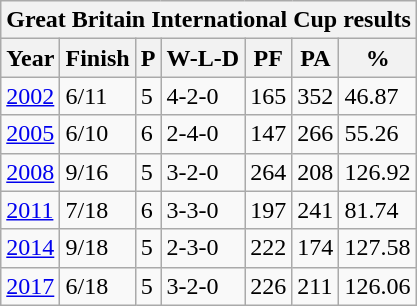<table class="wikitable">
<tr>
<th colspan="7">Great Britain International Cup results</th>
</tr>
<tr>
<th>Year</th>
<th>Finish</th>
<th>P</th>
<th>W-L-D</th>
<th>PF</th>
<th>PA</th>
<th>%</th>
</tr>
<tr>
<td><a href='#'>2002</a></td>
<td>6/11</td>
<td>5</td>
<td>4-2-0</td>
<td>165</td>
<td>352</td>
<td>46.87</td>
</tr>
<tr>
<td><a href='#'>2005</a></td>
<td>6/10</td>
<td>6</td>
<td>2-4-0</td>
<td>147</td>
<td>266</td>
<td>55.26</td>
</tr>
<tr>
<td><a href='#'>2008</a></td>
<td>9/16</td>
<td>5</td>
<td>3-2-0</td>
<td>264</td>
<td>208</td>
<td>126.92</td>
</tr>
<tr>
<td><a href='#'>2011</a></td>
<td>7/18</td>
<td>6</td>
<td>3-3-0</td>
<td>197</td>
<td>241</td>
<td>81.74</td>
</tr>
<tr>
<td><a href='#'>2014</a></td>
<td>9/18</td>
<td>5</td>
<td>2-3-0</td>
<td>222</td>
<td>174</td>
<td>127.58</td>
</tr>
<tr>
<td><a href='#'>2017</a></td>
<td>6/18</td>
<td>5</td>
<td>3-2-0</td>
<td>226</td>
<td>211</td>
<td>126.06</td>
</tr>
</table>
